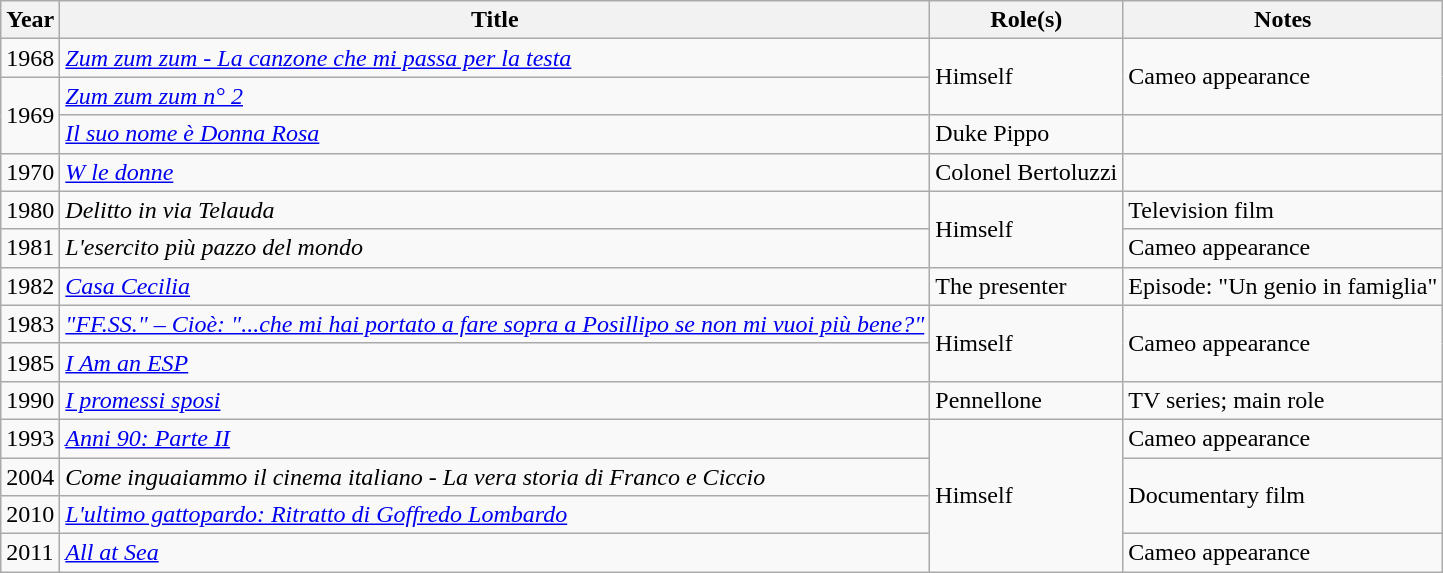<table class="wikitable plainrowheaders sortable">
<tr>
<th scope="col">Year</th>
<th scope="col">Title</th>
<th scope="col">Role(s)</th>
<th scope="col" class="unsortable">Notes</th>
</tr>
<tr>
<td>1968</td>
<td><em><a href='#'>Zum zum zum - La canzone che mi passa per la testa</a></em></td>
<td rowspan="2">Himself</td>
<td rowspan="2">Cameo appearance</td>
</tr>
<tr>
<td rowspan="2">1969</td>
<td><em><a href='#'>Zum zum zum n° 2</a></em></td>
</tr>
<tr>
<td><em><a href='#'>Il suo nome è Donna Rosa</a></em></td>
<td>Duke Pippo</td>
<td></td>
</tr>
<tr>
<td>1970</td>
<td><em><a href='#'>W le donne</a></em></td>
<td>Colonel Bertoluzzi</td>
<td></td>
</tr>
<tr>
<td>1980</td>
<td><em>Delitto in via Telauda</em></td>
<td rowspan="2">Himself</td>
<td>Television film</td>
</tr>
<tr>
<td>1981</td>
<td><em>L'esercito più pazzo del mondo</em></td>
<td>Cameo appearance</td>
</tr>
<tr>
<td>1982</td>
<td><em><a href='#'>Casa Cecilia</a></em></td>
<td>The presenter</td>
<td>Episode: "Un genio in famiglia"</td>
</tr>
<tr>
<td>1983</td>
<td><em><a href='#'>"FF.SS." – Cioè: "...che mi hai portato a fare sopra a Posillipo se non mi vuoi più bene?"</a></em></td>
<td rowspan="2">Himself</td>
<td rowspan="2">Cameo appearance</td>
</tr>
<tr>
<td>1985</td>
<td><em><a href='#'>I Am an ESP</a></em></td>
</tr>
<tr>
<td>1990</td>
<td><em><a href='#'>I promessi sposi</a></em></td>
<td>Pennellone</td>
<td>TV series; main role</td>
</tr>
<tr>
<td>1993</td>
<td><em><a href='#'>Anni 90: Parte II</a></em></td>
<td rowspan="4">Himself</td>
<td>Cameo appearance</td>
</tr>
<tr>
<td>2004</td>
<td><em>Come inguaiammo il cinema italiano - La vera storia di Franco e Ciccio</em></td>
<td rowspan="2">Documentary film</td>
</tr>
<tr>
<td>2010</td>
<td><em><a href='#'>L'ultimo gattopardo: Ritratto di Goffredo Lombardo</a></em></td>
</tr>
<tr>
<td>2011</td>
<td><em><a href='#'>All at Sea</a></em></td>
<td>Cameo appearance</td>
</tr>
</table>
